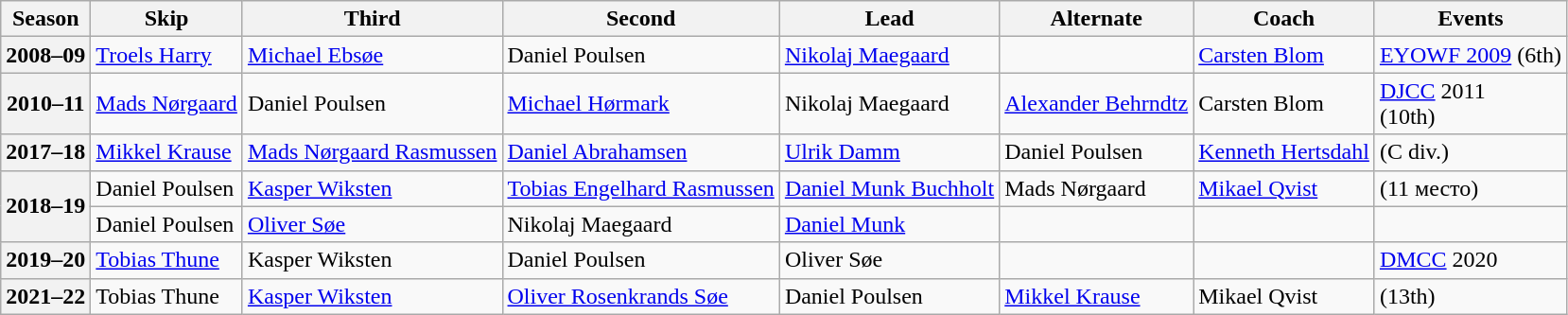<table class="wikitable">
<tr>
<th scope="col">Season</th>
<th scope="col">Skip</th>
<th scope="col">Third</th>
<th scope="col">Second</th>
<th scope="col">Lead</th>
<th scope="col">Alternate</th>
<th scope="col">Coach</th>
<th scope="col">Events</th>
</tr>
<tr>
<th scope="row">2008–09</th>
<td><a href='#'>Troels Harry</a></td>
<td><a href='#'>Michael Ebsøe</a></td>
<td>Daniel Poulsen</td>
<td><a href='#'>Nikolaj Maegaard</a></td>
<td></td>
<td><a href='#'>Carsten Blom</a></td>
<td><a href='#'>EYOWF 2009</a> (6th)</td>
</tr>
<tr>
<th scope="row">2010–11</th>
<td><a href='#'>Mads Nørgaard</a></td>
<td>Daniel Poulsen</td>
<td><a href='#'>Michael Hørmark</a></td>
<td>Nikolaj Maegaard</td>
<td><a href='#'>Alexander Behrndtz</a></td>
<td>Carsten Blom</td>
<td><a href='#'>DJCC</a> 2011 <br> (10th)</td>
</tr>
<tr>
<th scope="row">2017–18</th>
<td><a href='#'>Mikkel Krause</a></td>
<td><a href='#'>Mads Nørgaard Rasmussen</a></td>
<td><a href='#'>Daniel Abrahamsen</a></td>
<td><a href='#'>Ulrik Damm</a></td>
<td>Daniel Poulsen</td>
<td><a href='#'>Kenneth Hertsdahl</a></td>
<td> (C div.) </td>
</tr>
<tr>
<th scope="row" rowspan="2">2018–19</th>
<td>Daniel Poulsen</td>
<td><a href='#'>Kasper Wiksten</a></td>
<td><a href='#'>Tobias Engelhard Rasmussen</a></td>
<td><a href='#'>Daniel Munk Buchholt</a></td>
<td>Mads Nørgaard</td>
<td><a href='#'>Mikael Qvist</a></td>
<td> (11 место)</td>
</tr>
<tr>
<td>Daniel Poulsen</td>
<td><a href='#'>Oliver Søe</a></td>
<td>Nikolaj Maegaard</td>
<td><a href='#'>Daniel Munk</a></td>
<td></td>
<td></td>
<td></td>
</tr>
<tr>
<th scope="row">2019–20</th>
<td><a href='#'>Tobias Thune</a></td>
<td>Kasper Wiksten</td>
<td>Daniel Poulsen</td>
<td>Oliver Søe</td>
<td></td>
<td></td>
<td><a href='#'>DMCC</a> 2020 <br><s></s></td>
</tr>
<tr>
<th scope="row">2021–22</th>
<td>Tobias Thune</td>
<td><a href='#'>Kasper Wiksten</a></td>
<td><a href='#'>Oliver Rosenkrands Søe</a></td>
<td>Daniel Poulsen</td>
<td><a href='#'>Mikkel Krause</a></td>
<td>Mikael Qvist</td>
<td> (13th)</td>
</tr>
</table>
